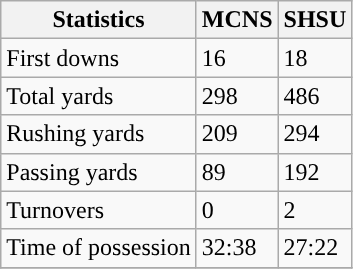<table class="wikitable">
<tr>
<th>Statistics</th>
<th>MCNS</th>
<th>SHSU</th>
</tr>
<tr>
<td>First downs</td>
<td>16</td>
<td>18</td>
</tr>
<tr>
<td>Total yards</td>
<td>298</td>
<td>486</td>
</tr>
<tr>
<td>Rushing yards</td>
<td>209</td>
<td>294</td>
</tr>
<tr>
<td>Passing yards</td>
<td>89</td>
<td>192</td>
</tr>
<tr>
<td>Turnovers</td>
<td>0</td>
<td>2</td>
</tr>
<tr>
<td>Time of possession</td>
<td>32:38</td>
<td>27:22</td>
</tr>
<tr>
</tr>
</table>
